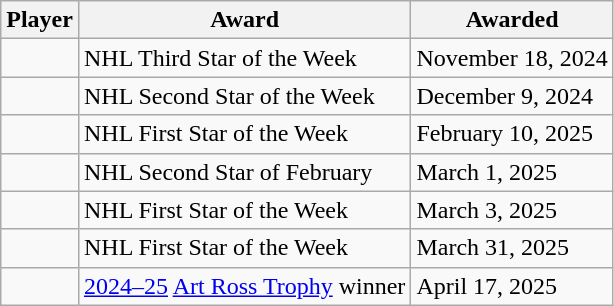<table class="wikitable sortable">
<tr>
<th>Player</th>
<th>Award</th>
<th data-sort-type="date">Awarded</th>
</tr>
<tr>
<td></td>
<td>NHL Third Star of the Week</td>
<td>November 18, 2024</td>
</tr>
<tr>
<td></td>
<td>NHL Second Star of the Week</td>
<td>December 9, 2024</td>
</tr>
<tr>
<td></td>
<td>NHL First Star of the Week</td>
<td>February 10, 2025</td>
</tr>
<tr>
<td></td>
<td>NHL Second Star of February</td>
<td>March 1, 2025</td>
</tr>
<tr>
<td></td>
<td>NHL First Star of the Week</td>
<td>March 3, 2025</td>
</tr>
<tr>
<td></td>
<td>NHL First Star of the Week</td>
<td>March 31, 2025</td>
</tr>
<tr>
<td></td>
<td><a href='#'>2024–25</a> <a href='#'>Art Ross Trophy</a> winner</td>
<td>April 17, 2025</td>
</tr>
</table>
